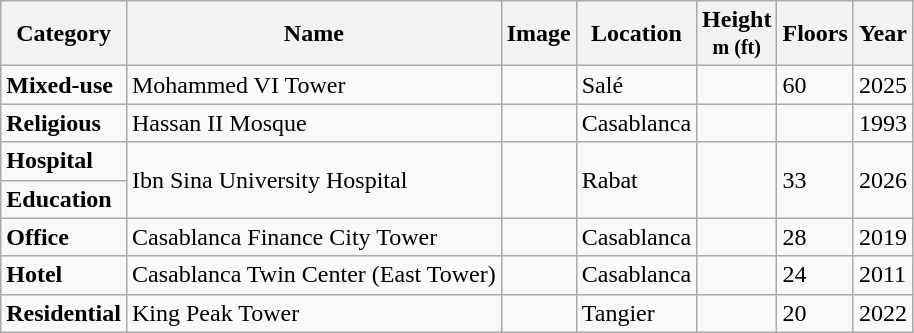<table class="wikitable sortable wikitable defaultcenter">
<tr>
<th>Category</th>
<th>Name</th>
<th>Image</th>
<th>Location</th>
<th>Height<br><small>m (ft)</small></th>
<th>Floors</th>
<th>Year</th>
</tr>
<tr>
<td><strong>Mixed-use</strong></td>
<td>Mohammed VI Tower</td>
<td></td>
<td>Salé</td>
<td></td>
<td>60</td>
<td>2025</td>
</tr>
<tr>
<td><strong>Religious</strong></td>
<td>Hassan II Mosque</td>
<td></td>
<td>Casablanca</td>
<td></td>
<td></td>
<td>1993</td>
</tr>
<tr>
<td><strong>Hospital</strong></td>
<td rowspan="2">Ibn Sina University Hospital</td>
<td rowspan="2"></td>
<td rowspan="2">Rabat</td>
<td rowspan="2"></td>
<td rowspan="2">33</td>
<td rowspan="2">2026</td>
</tr>
<tr>
<td><strong>Education</strong></td>
</tr>
<tr>
<td><strong>Office</strong></td>
<td>Casablanca Finance City Tower</td>
<td></td>
<td>Casablanca</td>
<td></td>
<td>28</td>
<td>2019</td>
</tr>
<tr>
<td><strong>Hotel</strong></td>
<td>Casablanca Twin Center (East Tower)</td>
<td></td>
<td>Casablanca</td>
<td></td>
<td>24</td>
<td>2011</td>
</tr>
<tr>
<td><strong>Residential</strong></td>
<td>King Peak Tower</td>
<td></td>
<td>Tangier</td>
<td></td>
<td>20</td>
<td>2022</td>
</tr>
</table>
